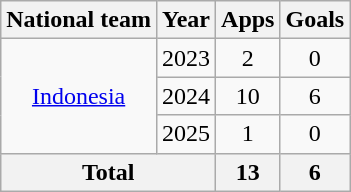<table class="wikitable" style="text-align:center">
<tr>
<th>National team</th>
<th>Year</th>
<th>Apps</th>
<th>Goals</th>
</tr>
<tr>
<td rowspan="3"><a href='#'>Indonesia</a></td>
<td>2023</td>
<td>2</td>
<td>0</td>
</tr>
<tr>
<td>2024</td>
<td>10</td>
<td>6</td>
</tr>
<tr>
<td>2025</td>
<td>1</td>
<td>0</td>
</tr>
<tr>
<th colspan="2">Total</th>
<th>13</th>
<th>6</th>
</tr>
</table>
